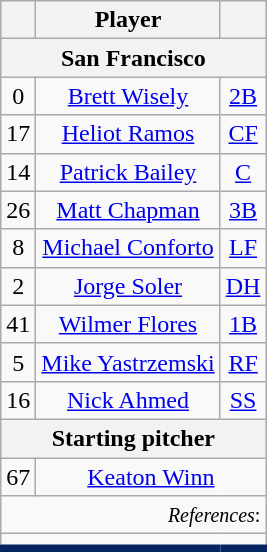<table class="wikitable" style="text-align:center">
<tr>
<th></th>
<th>Player</th>
<th></th>
</tr>
<tr>
<th colspan="3">San Francisco</th>
</tr>
<tr>
<td>0</td>
<td><a href='#'>Brett Wisely</a></td>
<td><a href='#'>2B</a></td>
</tr>
<tr>
<td>17</td>
<td><a href='#'>Heliot Ramos</a></td>
<td><a href='#'>CF</a></td>
</tr>
<tr>
<td>14</td>
<td><a href='#'>Patrick Bailey</a></td>
<td><a href='#'>C</a></td>
</tr>
<tr>
<td>26</td>
<td><a href='#'>Matt Chapman</a></td>
<td><a href='#'>3B</a></td>
</tr>
<tr>
<td>8</td>
<td><a href='#'>Michael Conforto</a></td>
<td><a href='#'>LF</a></td>
</tr>
<tr>
<td>2</td>
<td><a href='#'>Jorge Soler</a></td>
<td><a href='#'>DH</a></td>
</tr>
<tr>
<td>41</td>
<td><a href='#'>Wilmer Flores</a></td>
<td><a href='#'>1B</a></td>
</tr>
<tr>
<td>5</td>
<td><a href='#'>Mike Yastrzemski</a></td>
<td><a href='#'>RF</a></td>
</tr>
<tr>
<td>16</td>
<td><a href='#'>Nick Ahmed</a></td>
<td><a href='#'>SS</a></td>
</tr>
<tr>
<th colspan="4">Starting pitcher</th>
</tr>
<tr>
<td>67</td>
<td colspan="2"><a href='#'>Keaton Winn</a></td>
</tr>
<tr>
<td style="text-align:right"; colspan="4"><small><em>References</em>: </small></td>
</tr>
<tr>
<td style="border-bottom:#042462 5px solid;" colspan="4"></td>
</tr>
</table>
